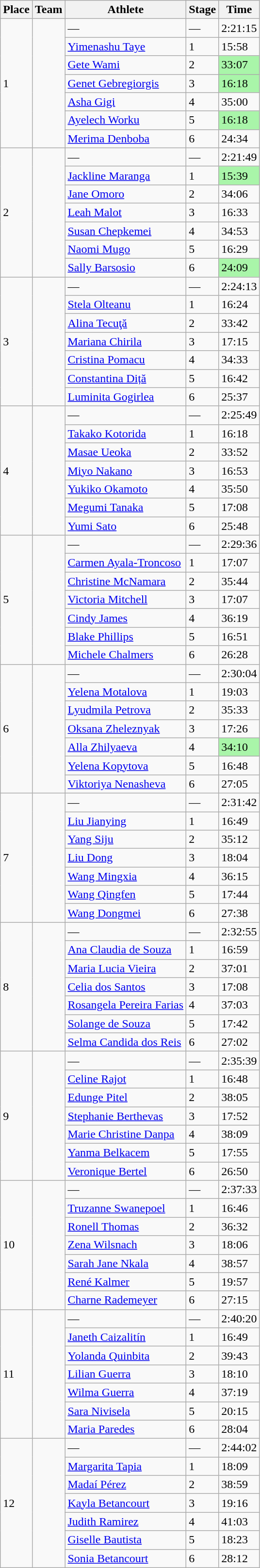<table class="wikitable sortable">
<tr>
<th>Place</th>
<th>Team</th>
<th>Athlete</th>
<th>Stage</th>
<th>Time</th>
</tr>
<tr>
<td rowspan=7>1</td>
<td rowspan=7></td>
<td>—</td>
<td>—</td>
<td>2:21:15</td>
</tr>
<tr>
<td><a href='#'>Yimenashu Taye</a></td>
<td>1</td>
<td>15:58</td>
</tr>
<tr>
<td><a href='#'>Gete Wami</a></td>
<td>2</td>
<td bgcolor=#A9F5A9>33:07</td>
</tr>
<tr>
<td><a href='#'>Genet Gebregiorgis</a></td>
<td>3</td>
<td bgcolor=#A9F5A9>16:18</td>
</tr>
<tr>
<td><a href='#'>Asha Gigi</a></td>
<td>4</td>
<td>35:00</td>
</tr>
<tr>
<td><a href='#'>Ayelech Worku</a></td>
<td>5</td>
<td bgcolor=#A9F5A9>16:18</td>
</tr>
<tr>
<td><a href='#'>Merima Denboba</a></td>
<td>6</td>
<td>24:34</td>
</tr>
<tr>
<td rowspan=7>2</td>
<td rowspan=7></td>
<td>—</td>
<td>—</td>
<td>2:21:49</td>
</tr>
<tr>
<td><a href='#'>Jackline Maranga</a></td>
<td>1</td>
<td bgcolor=#A9F5A9>15:39</td>
</tr>
<tr>
<td><a href='#'>Jane Omoro</a></td>
<td>2</td>
<td>34:06</td>
</tr>
<tr>
<td><a href='#'>Leah Malot</a></td>
<td>3</td>
<td>16:33</td>
</tr>
<tr>
<td><a href='#'>Susan Chepkemei</a></td>
<td>4</td>
<td>34:53</td>
</tr>
<tr>
<td><a href='#'>Naomi Mugo</a></td>
<td>5</td>
<td>16:29</td>
</tr>
<tr>
<td><a href='#'>Sally Barsosio</a></td>
<td>6</td>
<td bgcolor=#A9F5A9>24:09</td>
</tr>
<tr>
<td rowspan=7>3</td>
<td rowspan=7></td>
<td>—</td>
<td>—</td>
<td>2:24:13</td>
</tr>
<tr>
<td><a href='#'>Stela Olteanu</a></td>
<td>1</td>
<td>16:24</td>
</tr>
<tr>
<td><a href='#'>Alina Tecuţă</a></td>
<td>2</td>
<td>33:42</td>
</tr>
<tr>
<td><a href='#'>Mariana Chirila</a></td>
<td>3</td>
<td>17:15</td>
</tr>
<tr>
<td><a href='#'>Cristina Pomacu</a></td>
<td>4</td>
<td>34:33</td>
</tr>
<tr>
<td><a href='#'>Constantina Diță</a></td>
<td>5</td>
<td>16:42</td>
</tr>
<tr>
<td><a href='#'>Luminita Gogirlea</a></td>
<td>6</td>
<td>25:37</td>
</tr>
<tr>
<td rowspan=7>4</td>
<td rowspan=7></td>
<td>—</td>
<td>—</td>
<td>2:25:49</td>
</tr>
<tr>
<td><a href='#'>Takako Kotorida</a></td>
<td>1</td>
<td>16:18</td>
</tr>
<tr>
<td><a href='#'>Masae Ueoka</a></td>
<td>2</td>
<td>33:52</td>
</tr>
<tr>
<td><a href='#'>Miyo Nakano</a></td>
<td>3</td>
<td>16:53</td>
</tr>
<tr>
<td><a href='#'>Yukiko Okamoto</a></td>
<td>4</td>
<td>35:50</td>
</tr>
<tr>
<td><a href='#'>Megumi Tanaka</a></td>
<td>5</td>
<td>17:08</td>
</tr>
<tr>
<td><a href='#'>Yumi Sato</a></td>
<td>6</td>
<td>25:48</td>
</tr>
<tr>
<td rowspan=7>5</td>
<td rowspan=7></td>
<td>—</td>
<td>—</td>
<td>2:29:36</td>
</tr>
<tr>
<td><a href='#'>Carmen Ayala-Troncoso</a></td>
<td>1</td>
<td>17:07</td>
</tr>
<tr>
<td><a href='#'>Christine McNamara</a></td>
<td>2</td>
<td>35:44</td>
</tr>
<tr>
<td><a href='#'>Victoria Mitchell</a></td>
<td>3</td>
<td>17:07</td>
</tr>
<tr>
<td><a href='#'>Cindy James</a></td>
<td>4</td>
<td>36:19</td>
</tr>
<tr>
<td><a href='#'>Blake Phillips</a></td>
<td>5</td>
<td>16:51</td>
</tr>
<tr>
<td><a href='#'>Michele Chalmers</a></td>
<td>6</td>
<td>26:28</td>
</tr>
<tr>
<td rowspan=7>6</td>
<td rowspan=7></td>
<td>—</td>
<td>—</td>
<td>2:30:04</td>
</tr>
<tr>
<td><a href='#'>Yelena Motalova</a></td>
<td>1</td>
<td>19:03</td>
</tr>
<tr>
<td><a href='#'>Lyudmila Petrova</a></td>
<td>2</td>
<td>35:33</td>
</tr>
<tr>
<td><a href='#'>Oksana Zheleznyak</a></td>
<td>3</td>
<td>17:26</td>
</tr>
<tr>
<td><a href='#'>Alla Zhilyaeva</a></td>
<td>4</td>
<td bgcolor=#A9F5A9>34:10</td>
</tr>
<tr>
<td><a href='#'>Yelena Kopytova</a></td>
<td>5</td>
<td>16:48</td>
</tr>
<tr>
<td><a href='#'>Viktoriya Nenasheva</a></td>
<td>6</td>
<td>27:05</td>
</tr>
<tr>
<td rowspan=7>7</td>
<td rowspan=7></td>
<td>—</td>
<td>—</td>
<td>2:31:42</td>
</tr>
<tr>
<td><a href='#'>Liu Jianying</a></td>
<td>1</td>
<td>16:49</td>
</tr>
<tr>
<td><a href='#'>Yang Siju</a></td>
<td>2</td>
<td>35:12</td>
</tr>
<tr>
<td><a href='#'>Liu Dong</a></td>
<td>3</td>
<td>18:04</td>
</tr>
<tr>
<td><a href='#'>Wang Mingxia</a></td>
<td>4</td>
<td>36:15</td>
</tr>
<tr>
<td><a href='#'>Wang Qingfen</a></td>
<td>5</td>
<td>17:44</td>
</tr>
<tr>
<td><a href='#'>Wang Dongmei</a></td>
<td>6</td>
<td>27:38</td>
</tr>
<tr>
<td rowspan=7>8</td>
<td rowspan=7></td>
<td>—</td>
<td>—</td>
<td>2:32:55</td>
</tr>
<tr>
<td><a href='#'>Ana Claudia de Souza</a></td>
<td>1</td>
<td>16:59</td>
</tr>
<tr>
<td><a href='#'>Maria Lucia Vieira</a></td>
<td>2</td>
<td>37:01</td>
</tr>
<tr>
<td><a href='#'>Celia dos Santos</a></td>
<td>3</td>
<td>17:08</td>
</tr>
<tr>
<td><a href='#'>Rosangela Pereira Farias</a></td>
<td>4</td>
<td>37:03</td>
</tr>
<tr>
<td><a href='#'>Solange de Souza</a></td>
<td>5</td>
<td>17:42</td>
</tr>
<tr>
<td><a href='#'>Selma Candida dos Reis</a></td>
<td>6</td>
<td>27:02</td>
</tr>
<tr>
<td rowspan=7>9</td>
<td rowspan=7></td>
<td>—</td>
<td>—</td>
<td>2:35:39</td>
</tr>
<tr>
<td><a href='#'>Celine Rajot</a></td>
<td>1</td>
<td>16:48</td>
</tr>
<tr>
<td><a href='#'>Edunge Pitel</a></td>
<td>2</td>
<td>38:05</td>
</tr>
<tr>
<td><a href='#'>Stephanie Berthevas</a></td>
<td>3</td>
<td>17:52</td>
</tr>
<tr>
<td><a href='#'>Marie Christine Danpa</a></td>
<td>4</td>
<td>38:09</td>
</tr>
<tr>
<td><a href='#'>Yanma Belkacem</a></td>
<td>5</td>
<td>17:55</td>
</tr>
<tr>
<td><a href='#'>Veronique Bertel</a></td>
<td>6</td>
<td>26:50</td>
</tr>
<tr>
<td rowspan=7>10</td>
<td rowspan=7></td>
<td>—</td>
<td>—</td>
<td>2:37:33</td>
</tr>
<tr>
<td><a href='#'>Truzanne Swanepoel</a></td>
<td>1</td>
<td>16:46</td>
</tr>
<tr>
<td><a href='#'>Ronell Thomas</a></td>
<td>2</td>
<td>36:32</td>
</tr>
<tr>
<td><a href='#'>Zena Wilsnach</a></td>
<td>3</td>
<td>18:06</td>
</tr>
<tr>
<td><a href='#'>Sarah Jane Nkala</a></td>
<td>4</td>
<td>38:57</td>
</tr>
<tr>
<td><a href='#'>René Kalmer</a></td>
<td>5</td>
<td>19:57</td>
</tr>
<tr>
<td><a href='#'>Charne Rademeyer</a></td>
<td>6</td>
<td>27:15</td>
</tr>
<tr>
<td rowspan=7>11</td>
<td rowspan=7></td>
<td>—</td>
<td>—</td>
<td>2:40:20</td>
</tr>
<tr>
<td><a href='#'>Janeth Caizalitín</a></td>
<td>1</td>
<td>16:49</td>
</tr>
<tr>
<td><a href='#'>Yolanda Quinbita</a></td>
<td>2</td>
<td>39:43</td>
</tr>
<tr>
<td><a href='#'>Lilian Guerra</a></td>
<td>3</td>
<td>18:10</td>
</tr>
<tr>
<td><a href='#'>Wilma Guerra</a></td>
<td>4</td>
<td>37:19</td>
</tr>
<tr>
<td><a href='#'>Sara Nivisela</a></td>
<td>5</td>
<td>20:15</td>
</tr>
<tr>
<td><a href='#'>Maria Paredes</a></td>
<td>6</td>
<td>28:04</td>
</tr>
<tr>
<td rowspan=7>12</td>
<td rowspan=7></td>
<td>—</td>
<td>—</td>
<td>2:44:02</td>
</tr>
<tr>
<td><a href='#'>Margarita Tapia</a></td>
<td>1</td>
<td>18:09</td>
</tr>
<tr>
<td><a href='#'>Madaí Pérez</a></td>
<td>2</td>
<td>38:59</td>
</tr>
<tr>
<td><a href='#'>Kayla Betancourt</a></td>
<td>3</td>
<td>19:16</td>
</tr>
<tr>
<td><a href='#'>Judith Ramirez</a></td>
<td>4</td>
<td>41:03</td>
</tr>
<tr>
<td><a href='#'>Giselle Bautista</a></td>
<td>5</td>
<td>18:23</td>
</tr>
<tr>
<td><a href='#'>Sonia Betancourt</a></td>
<td>6</td>
<td>28:12</td>
</tr>
</table>
